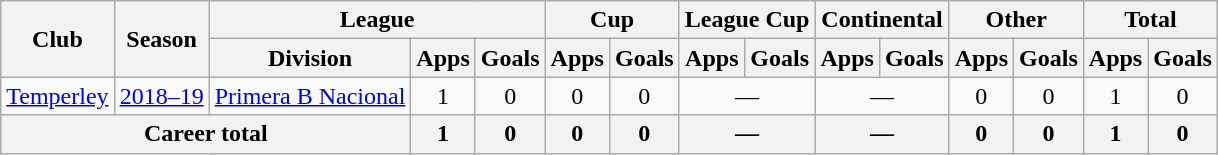<table class="wikitable" style="text-align:center">
<tr>
<th rowspan="2">Club</th>
<th rowspan="2">Season</th>
<th colspan="3">League</th>
<th colspan="2">Cup</th>
<th colspan="2">League Cup</th>
<th colspan="2">Continental</th>
<th colspan="2">Other</th>
<th colspan="2">Total</th>
</tr>
<tr>
<th>Division</th>
<th>Apps</th>
<th>Goals</th>
<th>Apps</th>
<th>Goals</th>
<th>Apps</th>
<th>Goals</th>
<th>Apps</th>
<th>Goals</th>
<th>Apps</th>
<th>Goals</th>
<th>Apps</th>
<th>Goals</th>
</tr>
<tr>
<td rowspan="1"><a href='#'>Temperley</a></td>
<td><a href='#'>2018–19</a></td>
<td rowspan="1"><a href='#'>Primera B Nacional</a></td>
<td>1</td>
<td>0</td>
<td>0</td>
<td>0</td>
<td colspan="2">—</td>
<td colspan="2">—</td>
<td>0</td>
<td>0</td>
<td>1</td>
<td>0</td>
</tr>
<tr>
<th colspan="3">Career total</th>
<th>1</th>
<th>0</th>
<th>0</th>
<th>0</th>
<th colspan="2">—</th>
<th colspan="2">—</th>
<th>0</th>
<th>0</th>
<th>1</th>
<th>0</th>
</tr>
</table>
